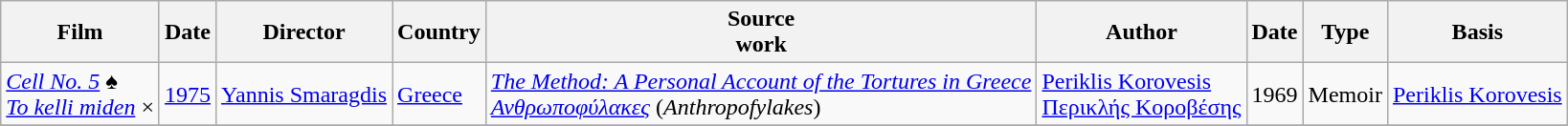<table class="wikitable">
<tr>
<th>Film</th>
<th>Date</th>
<th>Director</th>
<th>Country</th>
<th>Source<br>work</th>
<th>Author</th>
<th>Date</th>
<th>Type</th>
<th>Basis</th>
</tr>
<tr>
<td><em><a href='#'>Cell No. 5</a></em> ♠<br><em><a href='#'>To kelli miden</a></em> ×</td>
<td><a href='#'>1975</a></td>
<td><a href='#'>Yannis Smaragdis</a></td>
<td><a href='#'>Greece</a></td>
<td><em><a href='#'>The Method: A Personal Account of the Tortures in Greece</a></em><br><em><a href='#'>Ανθρωποφύλακες</a></em> (<em>Anthropofylakes</em>)</td>
<td><a href='#'>Periklis Korovesis</a><br><a href='#'>Περικλής Κοροβέσης</a></td>
<td>1969</td>
<td>Memoir</td>
<td><a href='#'>Periklis Korovesis</a></td>
</tr>
<tr>
</tr>
</table>
